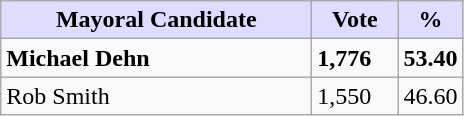<table class="wikitable">
<tr>
<th style="background:#ddf; width:200px;">Mayoral Candidate</th>
<th style="background:#ddf; width:50px;">Vote</th>
<th style="background:#ddf; width:30px;">%</th>
</tr>
<tr>
<td><strong>Michael Dehn</strong></td>
<td><strong>1,776</strong></td>
<td><strong>53.40</strong></td>
</tr>
<tr>
<td>Rob Smith</td>
<td>1,550</td>
<td>46.60</td>
</tr>
</table>
